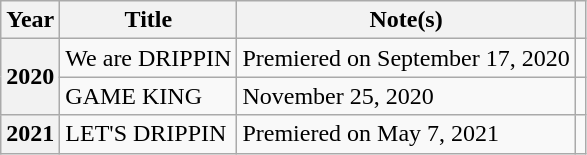<table class="wikitable plainrowheaders">
<tr>
<th>Year</th>
<th>Title</th>
<th>Note(s)</th>
<th></th>
</tr>
<tr>
<th scope="row" rowspan="2">2020</th>
<td>We are DRIPPIN</td>
<td>Premiered on September 17, 2020</td>
<td align=center></td>
</tr>
<tr>
<td>GAME KING</td>
<td>November 25, 2020</td>
<td align=center></td>
</tr>
<tr>
<th scope="row">2021</th>
<td>LET'S DRIPPIN</td>
<td>Premiered on May 7, 2021</td>
<td align=center></td>
</tr>
</table>
